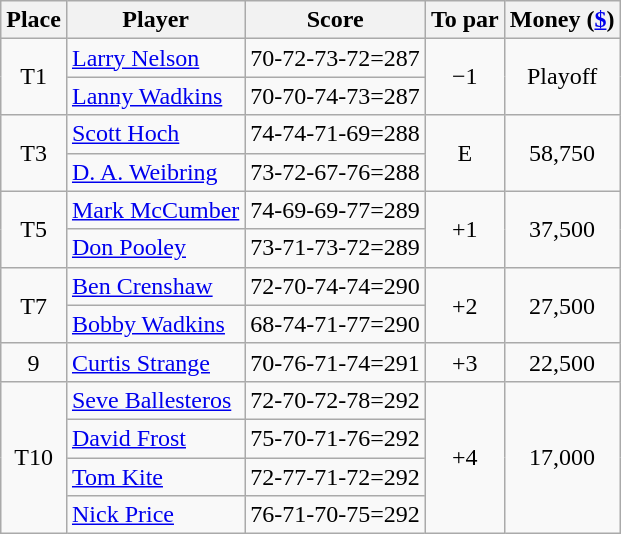<table class="wikitable">
<tr>
<th>Place</th>
<th>Player</th>
<th>Score</th>
<th>To par</th>
<th>Money (<a href='#'>$</a>)</th>
</tr>
<tr>
<td rowspan=2 align="center">T1</td>
<td> <a href='#'>Larry Nelson</a></td>
<td>70-72-73-72=287</td>
<td rowspan=2 align="center">−1</td>
<td rowspan=2 align=center>Playoff</td>
</tr>
<tr>
<td> <a href='#'>Lanny Wadkins</a></td>
<td>70-70-74-73=287</td>
</tr>
<tr>
<td rowspan=2 align="center">T3</td>
<td> <a href='#'>Scott Hoch</a></td>
<td>74-74-71-69=288</td>
<td rowspan=2 align="center">E</td>
<td rowspan=2 align=center>58,750</td>
</tr>
<tr>
<td> <a href='#'>D. A. Weibring</a></td>
<td>73-72-67-76=288</td>
</tr>
<tr>
<td rowspan=2 align="center">T5</td>
<td> <a href='#'>Mark McCumber</a></td>
<td>74-69-69-77=289</td>
<td rowspan=2 align="center">+1</td>
<td rowspan=2 align=center>37,500</td>
</tr>
<tr>
<td> <a href='#'>Don Pooley</a></td>
<td>73-71-73-72=289</td>
</tr>
<tr>
<td rowspan=2 align="center">T7</td>
<td> <a href='#'>Ben Crenshaw</a></td>
<td>72-70-74-74=290</td>
<td rowspan=2 align="center">+2</td>
<td rowspan=2 align=center>27,500</td>
</tr>
<tr>
<td> <a href='#'>Bobby Wadkins</a></td>
<td>68-74-71-77=290</td>
</tr>
<tr>
<td align="center">9</td>
<td> <a href='#'>Curtis Strange</a></td>
<td>70-76-71-74=291</td>
<td align="center">+3</td>
<td align=center>22,500</td>
</tr>
<tr>
<td rowspan=4 align="center">T10</td>
<td> <a href='#'>Seve Ballesteros</a></td>
<td>72-70-72-78=292</td>
<td rowspan=4 align="center">+4</td>
<td rowspan=4 align=center>17,000</td>
</tr>
<tr>
<td> <a href='#'>David Frost</a></td>
<td>75-70-71-76=292</td>
</tr>
<tr>
<td> <a href='#'>Tom Kite</a></td>
<td>72-77-71-72=292</td>
</tr>
<tr>
<td> <a href='#'>Nick Price</a></td>
<td>76-71-70-75=292</td>
</tr>
</table>
